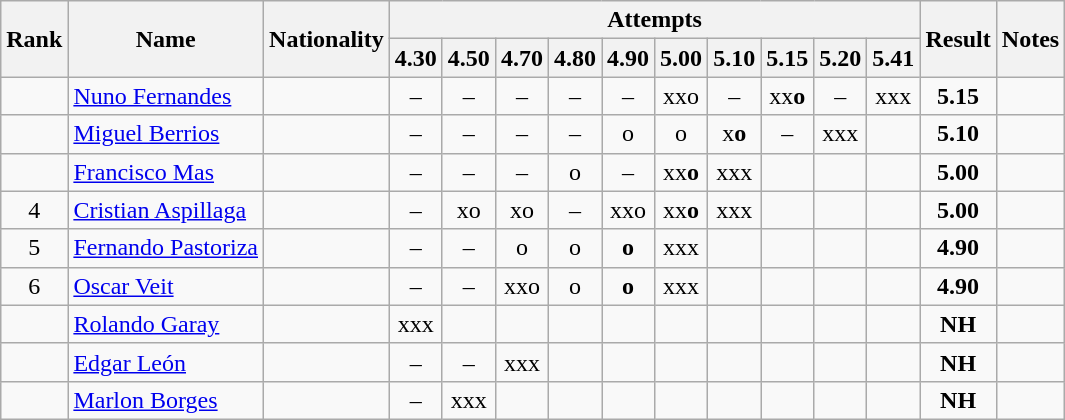<table class="wikitable sortable" style="text-align:center">
<tr>
<th rowspan=2>Rank</th>
<th rowspan=2>Name</th>
<th rowspan=2>Nationality</th>
<th colspan=10>Attempts</th>
<th rowspan=2>Result</th>
<th rowspan=2>Notes</th>
</tr>
<tr>
<th>4.30</th>
<th>4.50</th>
<th>4.70</th>
<th>4.80</th>
<th>4.90</th>
<th>5.00</th>
<th>5.10</th>
<th>5.15</th>
<th>5.20</th>
<th>5.41</th>
</tr>
<tr>
<td align=center></td>
<td align=left><a href='#'>Nuno Fernandes</a></td>
<td align=left></td>
<td>–</td>
<td>–</td>
<td>–</td>
<td>–</td>
<td>–</td>
<td>xxo</td>
<td>–</td>
<td>xx<strong>o</strong></td>
<td>–</td>
<td>xxx</td>
<td><strong>5.15</strong></td>
<td></td>
</tr>
<tr>
<td align=center></td>
<td align=left><a href='#'>Miguel Berrios</a></td>
<td align=left></td>
<td>–</td>
<td>–</td>
<td>–</td>
<td>–</td>
<td>o</td>
<td>o</td>
<td>x<strong>o</strong></td>
<td>–</td>
<td>xxx</td>
<td></td>
<td><strong>5.10</strong></td>
<td></td>
</tr>
<tr>
<td align=center></td>
<td align=left><a href='#'>Francisco Mas</a></td>
<td align=left></td>
<td>–</td>
<td>–</td>
<td>–</td>
<td>o</td>
<td>–</td>
<td>xx<strong>o</strong></td>
<td>xxx</td>
<td></td>
<td></td>
<td></td>
<td><strong>5.00</strong></td>
<td></td>
</tr>
<tr>
<td align=center>4</td>
<td align=left><a href='#'>Cristian Aspillaga</a></td>
<td align=left></td>
<td>–</td>
<td>xo</td>
<td>xo</td>
<td>–</td>
<td>xxo</td>
<td>xx<strong>o</strong></td>
<td>xxx</td>
<td></td>
<td></td>
<td></td>
<td><strong>5.00</strong></td>
<td></td>
</tr>
<tr>
<td align=center>5</td>
<td align=left><a href='#'>Fernando Pastoriza</a></td>
<td align=left></td>
<td>–</td>
<td>–</td>
<td>o</td>
<td>o</td>
<td><strong>o</strong></td>
<td>xxx</td>
<td></td>
<td></td>
<td></td>
<td></td>
<td><strong>4.90</strong></td>
<td></td>
</tr>
<tr>
<td align=center>6</td>
<td align=left><a href='#'>Oscar Veit</a></td>
<td align=left></td>
<td>–</td>
<td>–</td>
<td>xxo</td>
<td>o</td>
<td><strong>o</strong></td>
<td>xxx</td>
<td></td>
<td></td>
<td></td>
<td></td>
<td><strong>4.90</strong></td>
<td></td>
</tr>
<tr>
<td align=center></td>
<td align=left><a href='#'>Rolando Garay</a></td>
<td align=left></td>
<td>xxx</td>
<td></td>
<td></td>
<td></td>
<td></td>
<td></td>
<td></td>
<td></td>
<td></td>
<td></td>
<td><strong>NH</strong></td>
<td></td>
</tr>
<tr>
<td align=center></td>
<td align=left><a href='#'>Edgar León</a></td>
<td align=left></td>
<td>–</td>
<td>–</td>
<td>xxx</td>
<td></td>
<td></td>
<td></td>
<td></td>
<td></td>
<td></td>
<td></td>
<td><strong>NH</strong></td>
<td></td>
</tr>
<tr>
<td align=center></td>
<td align=left><a href='#'>Marlon Borges</a></td>
<td align=left></td>
<td>–</td>
<td>xxx</td>
<td></td>
<td></td>
<td></td>
<td></td>
<td></td>
<td></td>
<td></td>
<td></td>
<td><strong>NH</strong></td>
<td></td>
</tr>
</table>
